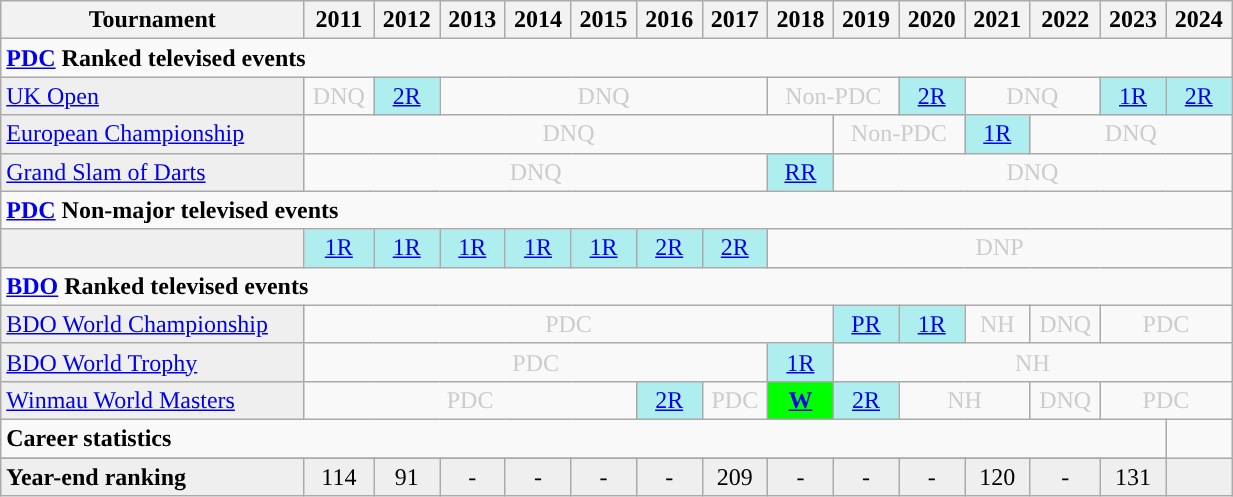<table class="wikitable" style="width:65%; margin:0">
<tr>
<th>Tournament</th>
<th>2011</th>
<th>2012</th>
<th>2013</th>
<th>2014</th>
<th>2015</th>
<th>2016</th>
<th>2017</th>
<th>2018</th>
<th>2019</th>
<th>2020</th>
<th>2021</th>
<th>2022</th>
<th>2023</th>
<th>2024</th>
</tr>
<tr>
<td colspan="31" align="left"><strong><a href='#'>PDC</a> Ranked televised events</strong></td>
</tr>
<tr>
<td style="background:#efefef;"><a href='#'>UK Open</a></td>
<td style="text-align:center; color:#ccc;">DNQ</td>
<td style="text-align:center; background:#afeeee;"><a href='#'>2R</a></td>
<td colspan="5" style="text-align:center; color:#ccc;">DNQ</td>
<td colspan="2" style="text-align:center; color:#ccc;">Non-PDC</td>
<td style="text-align:center; background:#afeeee;"><a href='#'>2R</a></td>
<td colspan="2" style="text-align:center; color:#ccc;">DNQ</td>
<td style="text-align:center; background:#afeeee;"><a href='#'>1R</a></td>
<td style="text-align:center; background:#afeeee;"><a href='#'>2R</a></td>
</tr>
<tr>
<td style="background:#efefef;"><a href='#'>European Championship</a></td>
<td colspan="8" style="text-align:center; color:#ccc;">DNQ</td>
<td colspan="2" style="text-align:center; color:#ccc;">Non-PDC</td>
<td style="text-align:center; background:#afeeee;"><a href='#'>1R</a></td>
<td colspan="3" style="text-align:center; color:#ccc;">DNQ</td>
</tr>
<tr>
<td style="background:#efefef;"><a href='#'>Grand Slam of Darts</a></td>
<td colspan="7" style="text-align:center; color:#ccc;">DNQ</td>
<td style="text-align:center; background:#afeeee;"><a href='#'>RR</a></td>
<td colspan="6" style="text-align:center; color:#ccc;">DNQ</td>
</tr>
<tr>
<td colspan="15" align="left"><strong><a href='#'>PDC</a> Non-major televised events</strong></td>
</tr>
<tr>
<td style="background:#efefef;"></td>
<td style="text-align:center; background:#afeeee;"><a href='#'>1R</a></td>
<td style="text-align:center; background:#afeeee;"><a href='#'>1R</a></td>
<td style="text-align:center; background:#afeeee;"><a href='#'>1R</a></td>
<td style="text-align:center; background:#afeeee;"><a href='#'>1R</a></td>
<td style="text-align:center; background:#afeeee;"><a href='#'>1R</a></td>
<td style="text-align:center; background:#afeeee;"><a href='#'>2R</a></td>
<td style="text-align:center; background:#afeeee;"><a href='#'>2R</a></td>
<td colspan="7" style="text-align:center; color:#ccc;">DNP</td>
</tr>
<tr>
<td colspan="31" align="left"><strong><a href='#'>BDO</a> Ranked televised events</strong></td>
</tr>
<tr>
<td style="background:#efefef;"><a href='#'>BDO World Championship</a></td>
<td colspan="8" style="text-align:center; color:#ccc;">PDC</td>
<td style="text-align:center; background:#afeeee;"><a href='#'>PR</a></td>
<td style="text-align:center; background:#afeeee;"><a href='#'>1R</a></td>
<td style="text-align:center; color:#ccc;">NH</td>
<td style="text-align:center; color:#ccc;">DNQ</td>
<td colspan="2" style="text-align:center; color:#ccc;">PDC</td>
</tr>
<tr>
<td style="background:#efefef;"><a href='#'>BDO World Trophy</a></td>
<td colspan="7" style="text-align:center; color:#ccc;">PDC</td>
<td style="text-align:center; background:#afeeee;"><a href='#'>1R</a></td>
<td colspan="6" style="text-align:center; color:#ccc;">NH</td>
</tr>
<tr>
<td style="background:#efefef;" align=left><a href='#'>Winmau World Masters</a></td>
<td colspan="5" style="text-align:center; color:#ccc;">PDC</td>
<td style="text-align:center; background:#afeeee;"><a href='#'>2R</a></td>
<td style="text-align:center; color:#ccc;">PDC</td>
<td style="text-align:center; background:lime;"><a href='#'><strong>W</strong></a></td>
<td style="text-align:center; background:#afeeee;"><a href='#'>2R</a></td>
<td colspan="2" style="text-align:center; color:#ccc;">NH</td>
<td style="text-align:center; color:#ccc;">DNQ</td>
<td colspan="2" style="text-align:center; color:#ccc;">PDC</td>
</tr>
<tr>
<td colspan="14" align="left"><strong>Career statistics</strong></td>
</tr>
<tr>
</tr>
<tr bgcolor="efefef">
<td align="left"><strong>Year-end ranking</strong></td>
<td style="text-align:center;">114</td>
<td style="text-align:center;">91</td>
<td style="text-align:center;">-</td>
<td style="text-align:center;">-</td>
<td style="text-align:center;">-</td>
<td style="text-align:center;">-</td>
<td style="text-align:center;">209</td>
<td style="text-align:center;">-</td>
<td style="text-align:center;">-</td>
<td style="text-align:center;">-</td>
<td style="text-align:center;">120</td>
<td style="text-align:center;">-</td>
<td style="text-align:center;">131</td>
<td></td>
</tr>
</table>
